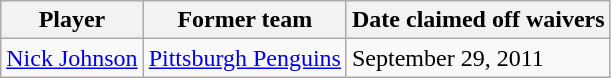<table class="wikitable">
<tr>
<th>Player</th>
<th>Former team</th>
<th>Date claimed off waivers</th>
</tr>
<tr>
<td><a href='#'>Nick Johnson</a></td>
<td><a href='#'>Pittsburgh Penguins</a></td>
<td>September 29, 2011</td>
</tr>
</table>
